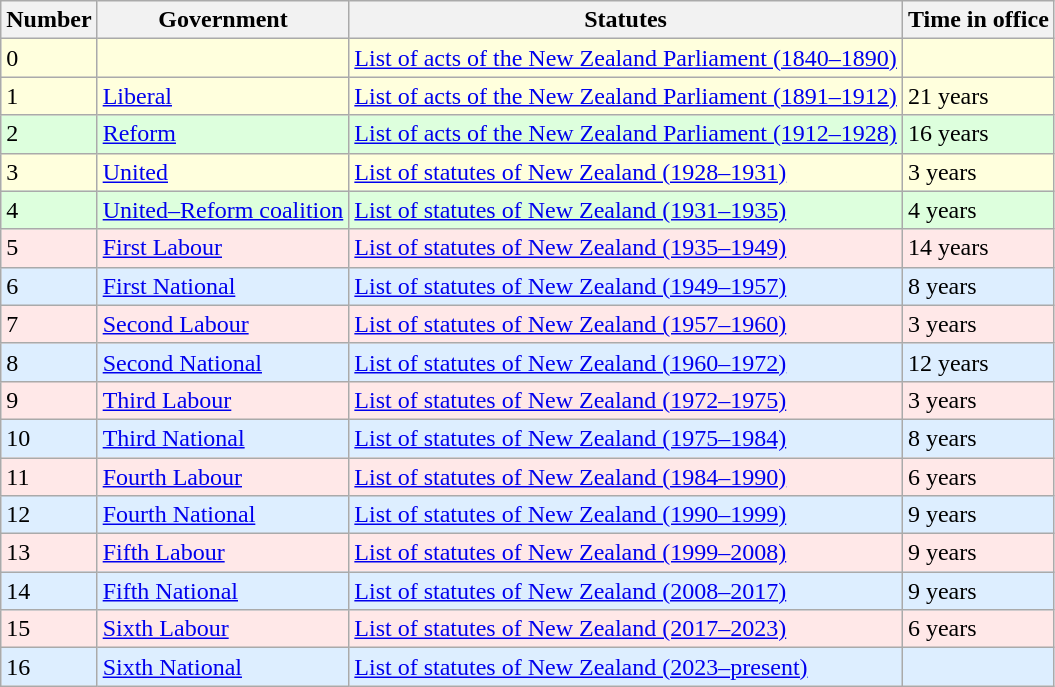<table class="wikitable">
<tr>
<th>Number</th>
<th>Government</th>
<th>Statutes</th>
<th>Time in office</th>
</tr>
<tr style="background:#ffffdd">
<td>0</td>
<td></td>
<td><a href='#'>List of acts of the New Zealand Parliament (1840–1890)</a></td>
<td></td>
</tr>
<tr style="background:#ffffdd">
<td>1</td>
<td><a href='#'>Liberal</a></td>
<td><a href='#'>List of acts of the New Zealand Parliament (1891–1912)</a></td>
<td>21 years</td>
</tr>
<tr style="background:#ddffdd">
<td>2</td>
<td><a href='#'>Reform</a></td>
<td><a href='#'>List of acts of the New Zealand Parliament (1912–1928)</a></td>
<td>16 years</td>
</tr>
<tr style="background:#ffffdd">
<td>3</td>
<td><a href='#'>United</a></td>
<td><a href='#'>List of statutes of New Zealand (1928–1931)</a></td>
<td>3 years</td>
</tr>
<tr style="background:#ddffdd">
<td>4</td>
<td><a href='#'>United–Reform coalition</a></td>
<td><a href='#'>List of statutes of New Zealand (1931–1935)</a></td>
<td>4 years</td>
</tr>
<tr style="background:#ffe8e8">
<td>5</td>
<td><a href='#'>First Labour</a></td>
<td><a href='#'>List of statutes of New Zealand (1935–1949)</a></td>
<td>14 years</td>
</tr>
<tr style="background:#ddeeff">
<td>6</td>
<td><a href='#'>First National</a></td>
<td><a href='#'>List of statutes of New Zealand (1949–1957)</a></td>
<td>8 years</td>
</tr>
<tr style="background:#ffe8e8">
<td>7</td>
<td><a href='#'>Second Labour</a></td>
<td><a href='#'>List of statutes of New Zealand (1957–1960)</a></td>
<td>3 years</td>
</tr>
<tr style="background:#ddeeff">
<td>8</td>
<td><a href='#'>Second National</a></td>
<td><a href='#'>List of statutes of New Zealand (1960–1972)</a></td>
<td>12 years</td>
</tr>
<tr style="background:#ffe8e8">
<td>9</td>
<td><a href='#'>Third Labour</a></td>
<td><a href='#'>List of statutes of New Zealand (1972–1975)</a></td>
<td>3 years</td>
</tr>
<tr style="background:#ddeeff">
<td>10</td>
<td><a href='#'>Third National</a></td>
<td><a href='#'>List of statutes of New Zealand (1975–1984)</a></td>
<td>8 years</td>
</tr>
<tr style="background:#ffe8e8">
<td>11</td>
<td><a href='#'>Fourth Labour</a></td>
<td><a href='#'>List of statutes of New Zealand (1984–1990)</a></td>
<td>6 years</td>
</tr>
<tr style="background:#ddeeff">
<td>12</td>
<td><a href='#'>Fourth National</a></td>
<td><a href='#'>List of statutes of New Zealand (1990–1999)</a></td>
<td>9 years</td>
</tr>
<tr style="background:#ffe8e8">
<td>13</td>
<td><a href='#'>Fifth Labour</a></td>
<td><a href='#'>List of statutes of New Zealand (1999–2008)</a></td>
<td>9 years</td>
</tr>
<tr style="background:#ddeeff">
<td>14</td>
<td><a href='#'>Fifth National</a></td>
<td><a href='#'>List of statutes of New Zealand (2008–2017)</a></td>
<td>9 years</td>
</tr>
<tr style="background:#ffe8e8">
<td>15</td>
<td><a href='#'>Sixth Labour</a></td>
<td><a href='#'>List of statutes of New Zealand (2017–2023)</a></td>
<td>6 years</td>
</tr>
<tr style="background:#ddeeff">
<td>16</td>
<td><a href='#'>Sixth National</a></td>
<td><a href='#'>List of statutes of New Zealand (2023–present)</a></td>
<td></td>
</tr>
</table>
